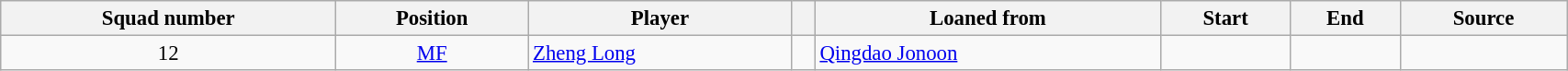<table class="wikitable sortable" style="width:90%; text-align:center; font-size:95%; text-align:left;">
<tr>
<th><strong>Squad number</strong></th>
<th><strong>Position</strong></th>
<th><strong>Player</strong></th>
<th></th>
<th><strong>Loaned from</strong></th>
<th><strong>Start</strong></th>
<th><strong>End</strong></th>
<th><strong>Source</strong></th>
</tr>
<tr>
<td align=center>12</td>
<td align=center><a href='#'>MF</a></td>
<td align=left> <a href='#'>Zheng Long</a></td>
<td align=center></td>
<td align=left> <a href='#'>Qingdao Jonoon</a></td>
<td></td>
<td></td>
<td align=center></td>
</tr>
</table>
